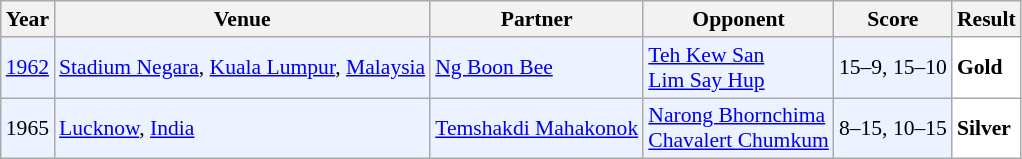<table class="sortable wikitable" style="font-size: 90%;">
<tr>
<th>Year</th>
<th>Venue</th>
<th>Partner</th>
<th>Opponent</th>
<th>Score</th>
<th>Result</th>
</tr>
<tr style="background:#ECF2FF">
<td align="center"><a href='#'>1962</a></td>
<td><a href='#'>Stadium Negara</a>, <a href='#'>Kuala Lumpur</a>, <a href='#'>Malaysia</a></td>
<td> <a href='#'>Ng Boon Bee</a></td>
<td> <a href='#'>Teh Kew San</a><br> <a href='#'>Lim Say Hup</a></td>
<td>15–9, 15–10</td>
<td style="text-align:left; background:white"> <strong>Gold</strong></td>
</tr>
<tr style="background:#ECF2FF">
<td align="center">1965</td>
<td><a href='#'>Lucknow</a>, <a href='#'>India</a></td>
<td> <a href='#'>Temshakdi Mahakonok</a></td>
<td> <a href='#'>Narong Bhornchima</a><br> <a href='#'>Chavalert Chumkum</a></td>
<td>8–15, 10–15</td>
<td style="text-align:left; background:white"> <strong>Silver</strong></td>
</tr>
</table>
